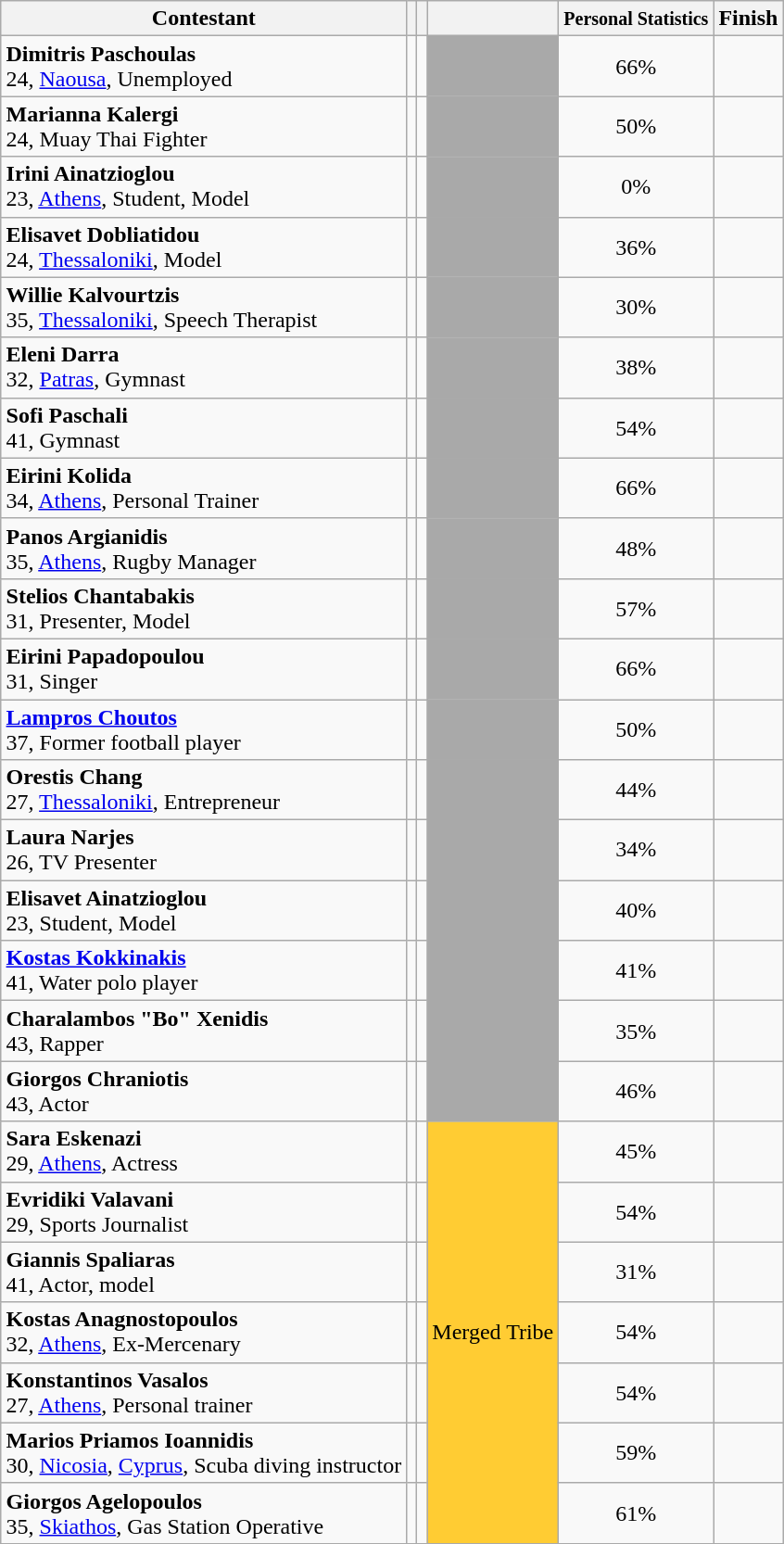<table class="wikitable sortable" style="margin:auto; text-align:center">
<tr>
<th>Contestant</th>
<th></th>
<th></th>
<th></th>
<th><small>Personal Statistics</small></th>
<th>Finish</th>
</tr>
<tr>
<td align="left"><strong>Dimitris Paschoulas</strong> <br>24, <a href='#'>Naousa</a>, Unemployed<br></td>
<td></td>
<td></td>
<td bgcolor="darkgray" rowspan="1"></td>
<td>66%</td>
<td></td>
</tr>
<tr>
<td align="left"><strong>Marianna Kalergi</strong> <br>24, Muay Thai Fighter<br></td>
<td></td>
<td></td>
<td bgcolor="darkgray" rowspan="1"></td>
<td>50%</td>
<td></td>
</tr>
<tr>
<td align="left"><strong>Irini Ainatzioglou</strong> <br>23, <a href='#'>Athens</a>, Student, Model</td>
<td></td>
<td></td>
<td bgcolor="darkgray" rowspan="1"></td>
<td>0%</td>
<td></td>
</tr>
<tr>
<td align="left"><strong>Elisavet Dobliatidou</strong> <br>24, <a href='#'>Thessaloniki</a>, Model<br></td>
<td></td>
<td></td>
<td bgcolor="darkgray" rowspan="1"></td>
<td>36%</td>
<td></td>
</tr>
<tr>
<td align="left"><strong>Willie Kalvourtzis</strong> <br>35, <a href='#'>Thessaloniki</a>, Speech Therapist<br></td>
<td></td>
<td></td>
<td bgcolor="darkgray" rowspan="1"></td>
<td>30%</td>
<td></td>
</tr>
<tr>
<td align="left"><strong>Eleni Darra</strong> <br>32, <a href='#'>Patras</a>, Gymnast<br></td>
<td></td>
<td></td>
<td bgcolor="darkgray" rowspan="1"></td>
<td>38%</td>
<td></td>
</tr>
<tr>
<td align="left"><strong>Sofi Paschali</strong> <br>41, Gymnast<br></td>
<td></td>
<td></td>
<td bgcolor="darkgray" rowspan="1"></td>
<td>54%</td>
<td></td>
</tr>
<tr>
<td align="left"><strong>Eirini Kolida</strong> <br>34, <a href='#'>Athens</a>, Personal Trainer<br></td>
<td></td>
<td></td>
<td bgcolor="darkgray" rowspan="1"></td>
<td>66%</td>
<td></td>
</tr>
<tr>
<td align="left"><strong>Panos Argianidis</strong> <br>35, <a href='#'>Athens</a>, Rugby Manager<br></td>
<td></td>
<td></td>
<td bgcolor="darkgray" rowspan="1"></td>
<td>48%</td>
<td></td>
</tr>
<tr>
<td align="left"><strong>Stelios Chantabakis</strong> <br>31, Presenter, Model<br></td>
<td></td>
<td></td>
<td bgcolor="darkgray" rowspan="1"></td>
<td>57%</td>
<td></td>
</tr>
<tr>
<td align="left"><strong>Eirini Papadopoulou</strong> <br>31, Singer<br></td>
<td></td>
<td></td>
<td bgcolor="darkgray" rowspan="1"></td>
<td>66%</td>
<td></td>
</tr>
<tr>
<td align="left"><strong><a href='#'>Lampros Choutos</a></strong> <br>37, Former football player<br></td>
<td></td>
<td></td>
<td bgcolor="darkgray" rowspan="1"></td>
<td>50%</td>
<td></td>
</tr>
<tr>
<td align="left"><strong>Orestis Chang</strong> <br>27, <a href='#'>Thessaloniki</a>, Entrepreneur<br></td>
<td></td>
<td></td>
<td bgcolor="darkgray" rowspan="6"></td>
<td>44%</td>
<td></td>
</tr>
<tr>
<td align="left"><strong>Laura Narjes</strong> <br>26, TV Presenter<br></td>
<td></td>
<td></td>
<td>34%</td>
<td></td>
</tr>
<tr>
<td align="left"><strong>Elisavet Ainatzioglou</strong> <br>23, Student, Model<br></td>
<td></td>
<td></td>
<td>40%</td>
<td></td>
</tr>
<tr>
<td align="left"><strong><a href='#'>Kostas Kokkinakis</a></strong> <br>41, Water polo player<br></td>
<td></td>
<td></td>
<td>41%</td>
<td></td>
</tr>
<tr>
<td align="left"><strong>Charalambos "Bo" Xenidis</strong><br>43, Rapper<br></td>
<td></td>
<td></td>
<td>35%</td>
<td></td>
</tr>
<tr>
<td align="left"><strong>Giorgos Chraniotis</strong> <br>43, Actor<br></td>
<td></td>
<td></td>
<td>46%</td>
<td></td>
</tr>
<tr>
<td align="left"><strong>Sara Eskenazi</strong> <br>29, <a href='#'>Athens</a>, Actress<br></td>
<td></td>
<td></td>
<td bgcolor="#FFCC33" rowspan="7">Merged Tribe</td>
<td>45%</td>
<td></td>
</tr>
<tr>
<td align="left"><strong>Evridiki Valavani</strong> <br>29, Sports Journalist<br></td>
<td></td>
<td></td>
<td>54%</td>
<td></td>
</tr>
<tr>
<td align="left"><strong>Giannis Spaliaras</strong> <br>41, Actor, model<br></td>
<td></td>
<td></td>
<td>31%</td>
<td></td>
</tr>
<tr>
<td align="left"><strong>Kostas Anagnostopoulos</strong> <br>32, <a href='#'>Athens</a>, Ex-Mercenary<br></td>
<td></td>
<td></td>
<td>54%</td>
<td></td>
</tr>
<tr>
<td align="left"><strong>Konstantinos Vasalos</strong> <br>27, <a href='#'>Athens</a>, Personal trainer<br></td>
<td></td>
<td></td>
<td>54%</td>
<td></td>
</tr>
<tr>
<td align="left"><strong>Marios Priamos Ioannidis</strong> <br>30, <a href='#'>Nicosia</a>, <a href='#'>Cyprus</a>, Scuba diving instructor<br></td>
<td></td>
<td></td>
<td>59%</td>
<td></td>
</tr>
<tr>
<td align="left"><strong>Giorgos Agelopoulos</strong><br>35, <a href='#'>Skiathos</a>, Gas Station Operative<br></td>
<td></td>
<td></td>
<td>61%</td>
<td></td>
</tr>
<tr>
</tr>
</table>
